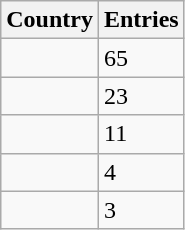<table class="wikitable sortable">
<tr>
<th>Country</th>
<th>Entries</th>
</tr>
<tr>
<td></td>
<td>65</td>
</tr>
<tr>
<td></td>
<td>23</td>
</tr>
<tr>
<td></td>
<td>11</td>
</tr>
<tr>
<td></td>
<td>4</td>
</tr>
<tr>
<td></td>
<td>3</td>
</tr>
</table>
